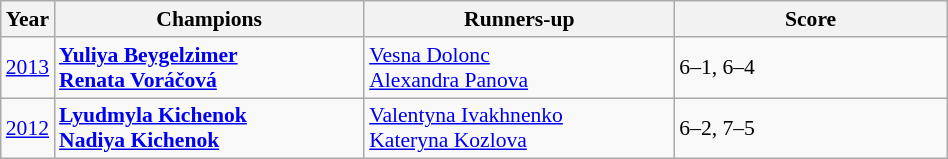<table class="wikitable" style="font-size:90%">
<tr>
<th>Year</th>
<th width="200">Champions</th>
<th width="200">Runners-up</th>
<th width="175">Score</th>
</tr>
<tr>
<td><a href='#'>2013</a></td>
<td> <strong><a href='#'>Yuliya Beygelzimer</a></strong> <br>  <strong><a href='#'>Renata Voráčová</a></strong></td>
<td> <a href='#'>Vesna Dolonc</a> <br>  <a href='#'>Alexandra Panova</a></td>
<td>6–1, 6–4</td>
</tr>
<tr>
<td><a href='#'>2012</a></td>
<td> <strong><a href='#'>Lyudmyla Kichenok</a></strong> <br>  <strong><a href='#'>Nadiya Kichenok</a></strong></td>
<td> <a href='#'>Valentyna Ivakhnenko</a> <br>  <a href='#'>Kateryna Kozlova</a></td>
<td>6–2, 7–5</td>
</tr>
</table>
